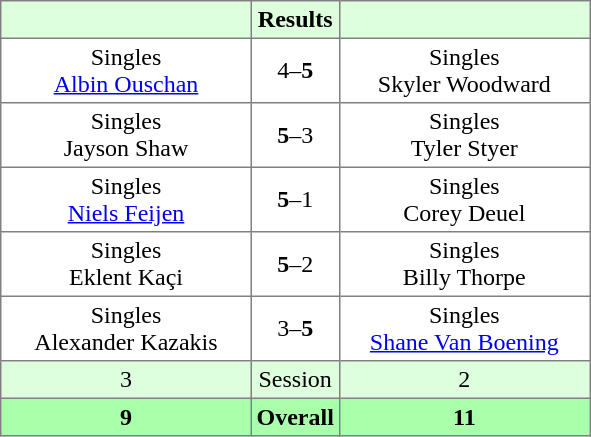<table border="1" cellpadding="3" style="border-collapse: collapse;">
<tr bgcolor="#ddffdd">
<th width="160"></th>
<th>Results</th>
<th width="160"></th>
</tr>
<tr>
<td align="center">Singles<br><a href='#'>Albin Ouschan</a></td>
<td align="center">4–<strong>5</strong></td>
<td align="center">Singles<br>Skyler Woodward</td>
</tr>
<tr>
<td align="center">Singles<br>Jayson Shaw</td>
<td align="center"><strong>5</strong>–3</td>
<td align="center">Singles<br>Tyler Styer</td>
</tr>
<tr>
<td align="center">Singles<br><a href='#'>Niels Feijen</a></td>
<td align="center"><strong>5</strong>–1</td>
<td align="center">Singles<br>Corey Deuel</td>
</tr>
<tr>
<td align="center">Singles<br>Eklent Kaçi</td>
<td align="center"><strong>5</strong>–2</td>
<td align="center">Singles<br>Billy Thorpe</td>
</tr>
<tr>
<td align="center">Singles<br>Alexander Kazakis</td>
<td align="center">3–<strong>5</strong></td>
<td align="center">Singles<br><a href='#'>Shane Van Boening</a></td>
</tr>
<tr bgcolor="#ddffdd">
<td align="center">3</td>
<td align="center">Session</td>
<td align="center">2</td>
</tr>
<tr bgcolor="#aaffaa">
<th align="center">9</th>
<th align="center">Overall</th>
<th align="center">11</th>
</tr>
</table>
